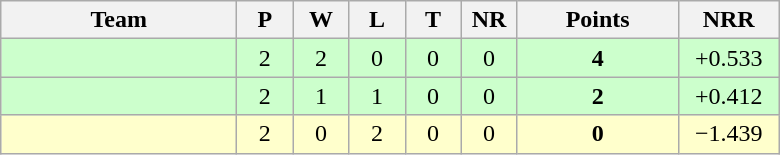<table class="wikitable" style="text-align:center;">
<tr>
<th width=150>Team</th>
<th style="width:30px;" abbr="Played">P</th>
<th style="width:30px;" abbr="Won">W</th>
<th style="width:30px;" abbr="Lost">L</th>
<th style="width:30px;" abbr="Tied">T</th>
<th style="width:30px;" abbr="No result">NR</th>
<th style="width:100px;" abbr="Points">Points</th>
<th style="width:60px;" abbr="Net run rate">NRR</th>
</tr>
<tr style="background:#cfc;">
<td style="text-align:left;"></td>
<td>2</td>
<td>2</td>
<td>0</td>
<td>0</td>
<td>0</td>
<td><strong>4</strong></td>
<td>+0.533</td>
</tr>
<tr style="background:#cfc;">
<td style="text-align:left;"></td>
<td>2</td>
<td>1</td>
<td>1</td>
<td>0</td>
<td>0</td>
<td><strong>2</strong></td>
<td>+0.412</td>
</tr>
<tr style="background:#ffc;">
<td style="text-align:left;"></td>
<td>2</td>
<td>0</td>
<td>2</td>
<td>0</td>
<td>0</td>
<td><strong>0</strong></td>
<td>−1.439</td>
</tr>
</table>
